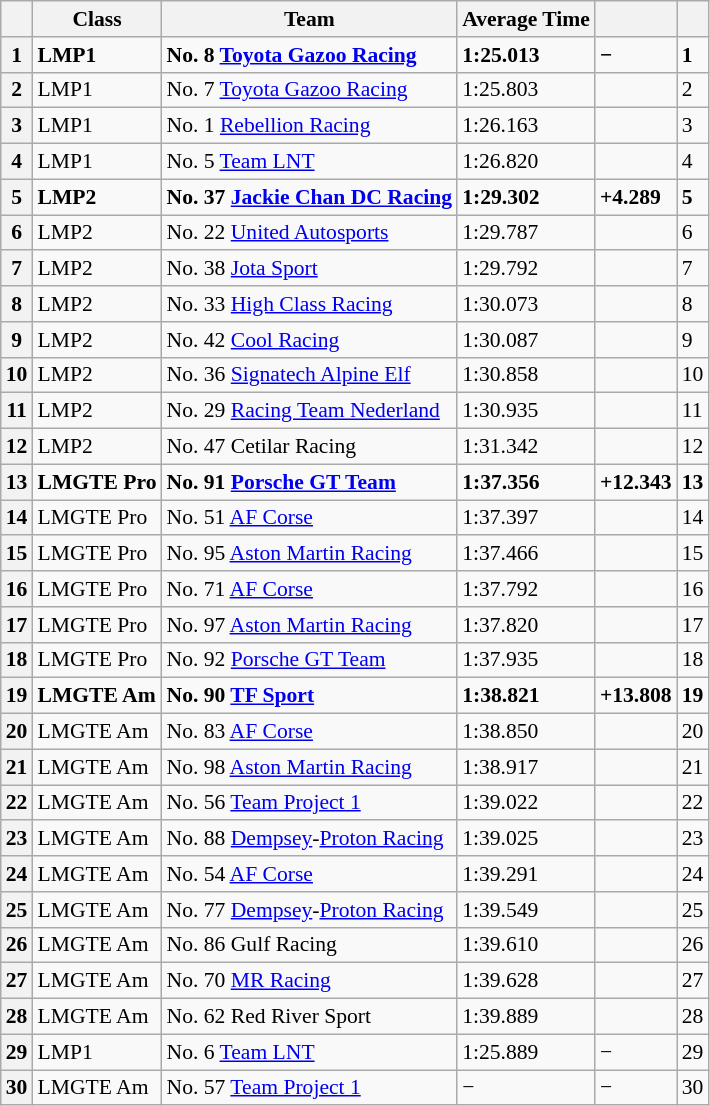<table class="wikitable" style="font-size: 90%;">
<tr>
<th scope="col"></th>
<th scope="col">Class</th>
<th scope="col">Team</th>
<th scope="col">Average Time</th>
<th scope="col"></th>
<th scope="col"></th>
</tr>
<tr style="font-weight:bold">
<th scope="row">1</th>
<td>LMP1</td>
<td>No. 8 <a href='#'>Toyota Gazoo Racing</a></td>
<td>1:25.013</td>
<td>−</td>
<td>1</td>
</tr>
<tr>
<th scope="row">2</th>
<td>LMP1</td>
<td>No. 7 <a href='#'>Toyota Gazoo Racing</a></td>
<td>1:25.803</td>
<td></td>
<td>2</td>
</tr>
<tr>
<th scope="row">3</th>
<td>LMP1</td>
<td>No. 1 <a href='#'>Rebellion Racing</a></td>
<td>1:26.163</td>
<td></td>
<td>3</td>
</tr>
<tr>
<th scope="row">4</th>
<td>LMP1</td>
<td>No. 5 <a href='#'>Team LNT</a></td>
<td>1:26.820</td>
<td></td>
<td>4</td>
</tr>
<tr>
<th scope="row">5</th>
<td><strong>LMP2</strong></td>
<td><strong>No. 37 <a href='#'>Jackie Chan DC Racing</a></strong></td>
<td><strong>1:29.302</strong></td>
<td><strong>+4.289</strong></td>
<td><strong>5</strong></td>
</tr>
<tr>
<th scope="row">6</th>
<td>LMP2</td>
<td>No. 22 <a href='#'>United Autosports</a></td>
<td>1:29.787</td>
<td></td>
<td>6</td>
</tr>
<tr>
<th scope="row">7</th>
<td>LMP2</td>
<td>No. 38 <a href='#'>Jota Sport</a></td>
<td>1:29.792</td>
<td></td>
<td>7</td>
</tr>
<tr>
<th scope="row">8</th>
<td>LMP2</td>
<td>No. 33 <a href='#'>High Class Racing</a></td>
<td>1:30.073</td>
<td></td>
<td>8</td>
</tr>
<tr>
<th scope="row">9</th>
<td>LMP2</td>
<td>No. 42 <a href='#'>Cool Racing</a></td>
<td>1:30.087</td>
<td></td>
<td>9</td>
</tr>
<tr>
<th scope="row">10</th>
<td>LMP2</td>
<td>No. 36 <a href='#'>Signatech Alpine Elf</a></td>
<td>1:30.858</td>
<td></td>
<td>10</td>
</tr>
<tr>
<th scope="row">11</th>
<td>LMP2</td>
<td>No. 29 <a href='#'>Racing Team Nederland</a></td>
<td>1:30.935</td>
<td></td>
<td>11</td>
</tr>
<tr>
<th scope="row">12</th>
<td>LMP2</td>
<td>No. 47 Cetilar Racing</td>
<td>1:31.342</td>
<td></td>
<td>12</td>
</tr>
<tr>
<th scope="row">13</th>
<td><strong>LMGTE Pro</strong></td>
<td><strong>No. 91 <a href='#'>Porsche GT Team</a></strong></td>
<td><strong>1:37.356</strong></td>
<td><strong>+12.343</strong></td>
<td><strong>13</strong></td>
</tr>
<tr>
<th scope="row">14</th>
<td>LMGTE Pro</td>
<td>No. 51 <a href='#'>AF Corse</a></td>
<td>1:37.397</td>
<td></td>
<td>14</td>
</tr>
<tr>
<th scope="row">15</th>
<td>LMGTE Pro</td>
<td>No. 95 <a href='#'>Aston Martin Racing</a></td>
<td>1:37.466</td>
<td></td>
<td>15</td>
</tr>
<tr>
<th scope="row">16</th>
<td>LMGTE Pro</td>
<td>No. 71 <a href='#'>AF Corse</a></td>
<td>1:37.792</td>
<td></td>
<td>16</td>
</tr>
<tr>
<th scope="row">17</th>
<td>LMGTE Pro</td>
<td>No. 97 <a href='#'>Aston Martin Racing</a></td>
<td>1:37.820</td>
<td></td>
<td>17</td>
</tr>
<tr>
<th scope="row">18</th>
<td>LMGTE Pro</td>
<td>No. 92 <a href='#'>Porsche GT Team</a></td>
<td>1:37.935</td>
<td></td>
<td>18</td>
</tr>
<tr>
<th scope="row">19</th>
<td><strong>LMGTE Am</strong></td>
<td><strong>No. 90 <a href='#'>TF Sport</a></strong></td>
<td><strong>1:38.821</strong></td>
<td><strong>+13.808</strong></td>
<td><strong>19</strong></td>
</tr>
<tr>
<th scope="row">20</th>
<td>LMGTE Am</td>
<td>No. 83 <a href='#'>AF Corse</a></td>
<td>1:38.850</td>
<td></td>
<td>20</td>
</tr>
<tr>
<th scope="row">21</th>
<td>LMGTE Am</td>
<td>No. 98 <a href='#'>Aston Martin Racing</a></td>
<td>1:38.917</td>
<td></td>
<td>21</td>
</tr>
<tr>
<th scope="row">22</th>
<td>LMGTE Am</td>
<td>No. 56 <a href='#'>Team Project 1</a></td>
<td>1:39.022</td>
<td></td>
<td>22</td>
</tr>
<tr>
<th scope="row">23</th>
<td>LMGTE Am</td>
<td>No. 88 <a href='#'>Dempsey</a>-<a href='#'>Proton Racing</a></td>
<td>1:39.025</td>
<td></td>
<td>23</td>
</tr>
<tr>
<th scope="row">24</th>
<td>LMGTE Am</td>
<td>No. 54 <a href='#'>AF Corse</a></td>
<td>1:39.291</td>
<td></td>
<td>24</td>
</tr>
<tr>
<th scope="row">25</th>
<td>LMGTE Am</td>
<td>No. 77 <a href='#'>Dempsey</a>-<a href='#'>Proton Racing</a></td>
<td>1:39.549</td>
<td></td>
<td>25</td>
</tr>
<tr>
<th scope="row">26</th>
<td>LMGTE Am</td>
<td>No. 86 Gulf Racing</td>
<td>1:39.610</td>
<td></td>
<td>26</td>
</tr>
<tr>
<th scope="row">27</th>
<td>LMGTE Am</td>
<td>No. 70 <a href='#'>MR Racing</a></td>
<td>1:39.628</td>
<td></td>
<td>27</td>
</tr>
<tr>
<th scope="row">28</th>
<td>LMGTE Am</td>
<td>No. 62 Red River Sport</td>
<td>1:39.889</td>
<td></td>
<td>28</td>
</tr>
<tr>
<th>29</th>
<td>LMP1</td>
<td>No. 6 <a href='#'>Team LNT</a></td>
<td>1:25.889</td>
<td>−</td>
<td>29</td>
</tr>
<tr>
<th scope="row">30</th>
<td>LMGTE Am</td>
<td>No. 57 <a href='#'>Team Project 1</a></td>
<td>−</td>
<td>−</td>
<td>30</td>
</tr>
</table>
